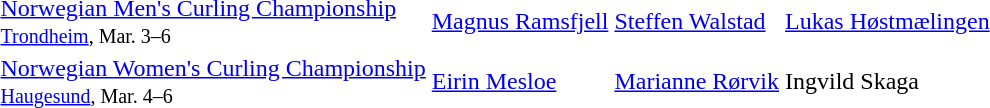<table>
<tr>
<td><a href='#'>Norwegian Men's Curling Championship</a><br> <small><a href='#'>Trondheim</a>, Mar. 3–6</small></td>
<td> <a href='#'>Magnus Ramsfjell</a></td>
<td> <a href='#'>Steffen Walstad</a></td>
<td> <a href='#'>Lukas Høstmælingen</a></td>
</tr>
<tr>
<td><a href='#'>Norwegian Women's Curling Championship</a><br> <small><a href='#'>Haugesund</a>, Mar. 4–6</small></td>
<td> <a href='#'>Eirin Mesloe</a></td>
<td> <a href='#'>Marianne Rørvik</a></td>
<td> Ingvild Skaga</td>
</tr>
</table>
